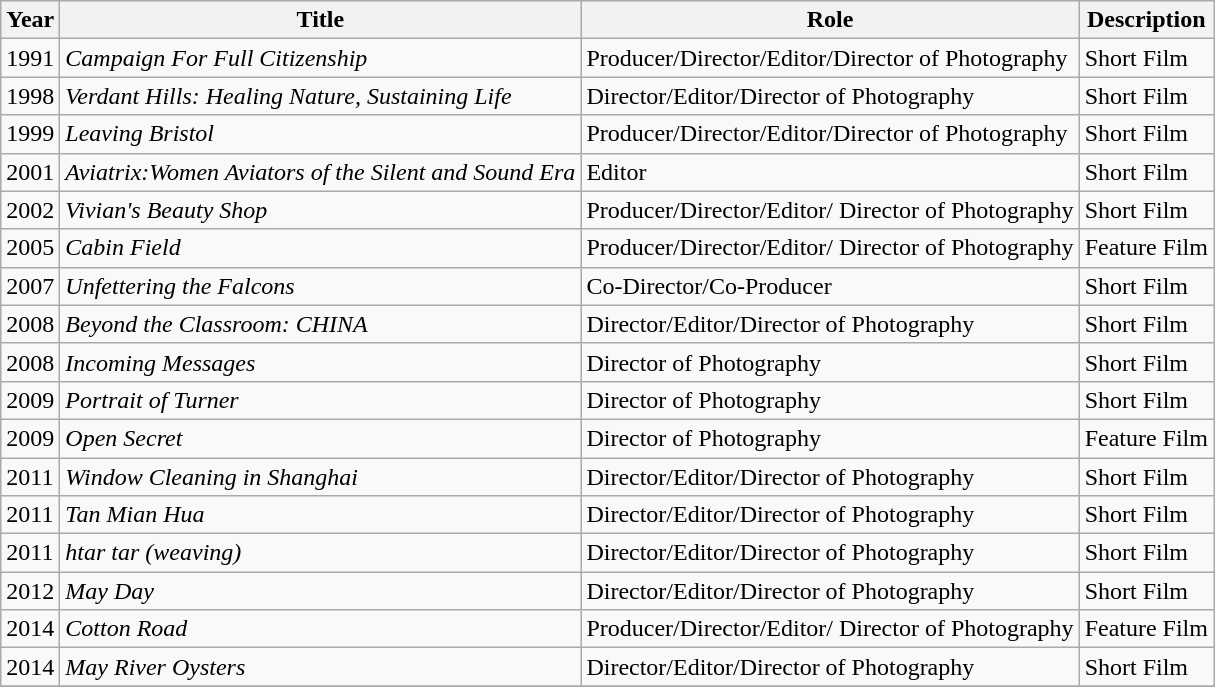<table class="wikitable sortable plainrowheaders">
<tr>
<th>Year</th>
<th>Title</th>
<th>Role</th>
<th>Description</th>
</tr>
<tr>
<td>1991</td>
<td><em>Campaign For Full Citizenship</em></td>
<td>Producer/Director/Editor/Director of Photography</td>
<td>Short Film</td>
</tr>
<tr>
<td>1998</td>
<td><em>Verdant Hills: Healing Nature, Sustaining Life</em></td>
<td>Director/Editor/Director of Photography</td>
<td>Short Film</td>
</tr>
<tr>
<td>1999</td>
<td><em>Leaving Bristol</em></td>
<td>Producer/Director/Editor/Director of Photography</td>
<td>Short Film</td>
</tr>
<tr>
<td>2001</td>
<td><em>Aviatrix:Women Aviators of the Silent and Sound Era</em></td>
<td>Editor</td>
<td>Short Film</td>
</tr>
<tr>
<td>2002</td>
<td><em>Vivian's Beauty Shop</em></td>
<td>Producer/Director/Editor/ Director of Photography</td>
<td>Short Film</td>
</tr>
<tr>
<td>2005</td>
<td><em>Cabin Field</em></td>
<td>Producer/Director/Editor/ Director of Photography</td>
<td>Feature Film</td>
</tr>
<tr>
<td>2007</td>
<td><em>Unfettering the Falcons</em></td>
<td>Co-Director/Co-Producer</td>
<td>Short Film</td>
</tr>
<tr>
<td>2008</td>
<td><em>Beyond the Classroom: CHINA</em></td>
<td>Director/Editor/Director of Photography</td>
<td>Short Film</td>
</tr>
<tr>
<td>2008</td>
<td><em>Incoming Messages</em></td>
<td>Director of Photography</td>
<td>Short Film</td>
</tr>
<tr>
<td>2009</td>
<td><em>Portrait of Turner</em></td>
<td>Director of Photography</td>
<td>Short Film</td>
</tr>
<tr>
<td>2009</td>
<td><em>Open Secret</em></td>
<td>Director of Photography</td>
<td>Feature Film</td>
</tr>
<tr>
<td>2011</td>
<td><em>Window Cleaning in Shanghai</em></td>
<td>Director/Editor/Director of Photography</td>
<td>Short Film</td>
</tr>
<tr>
<td>2011</td>
<td><em>Tan Mian Hua</em></td>
<td>Director/Editor/Director of Photography</td>
<td>Short Film</td>
</tr>
<tr>
<td>2011</td>
<td><em>htar tar (weaving)</em></td>
<td>Director/Editor/Director of Photography</td>
<td>Short Film</td>
</tr>
<tr>
<td>2012</td>
<td><em>May Day</em></td>
<td>Director/Editor/Director of Photography</td>
<td>Short Film</td>
</tr>
<tr>
<td>2014</td>
<td><em>Cotton Road</em></td>
<td>Producer/Director/Editor/ Director of Photography</td>
<td>Feature Film</td>
</tr>
<tr>
<td>2014</td>
<td><em>May River Oysters</em></td>
<td>Director/Editor/Director of Photography</td>
<td>Short Film</td>
</tr>
<tr>
</tr>
</table>
